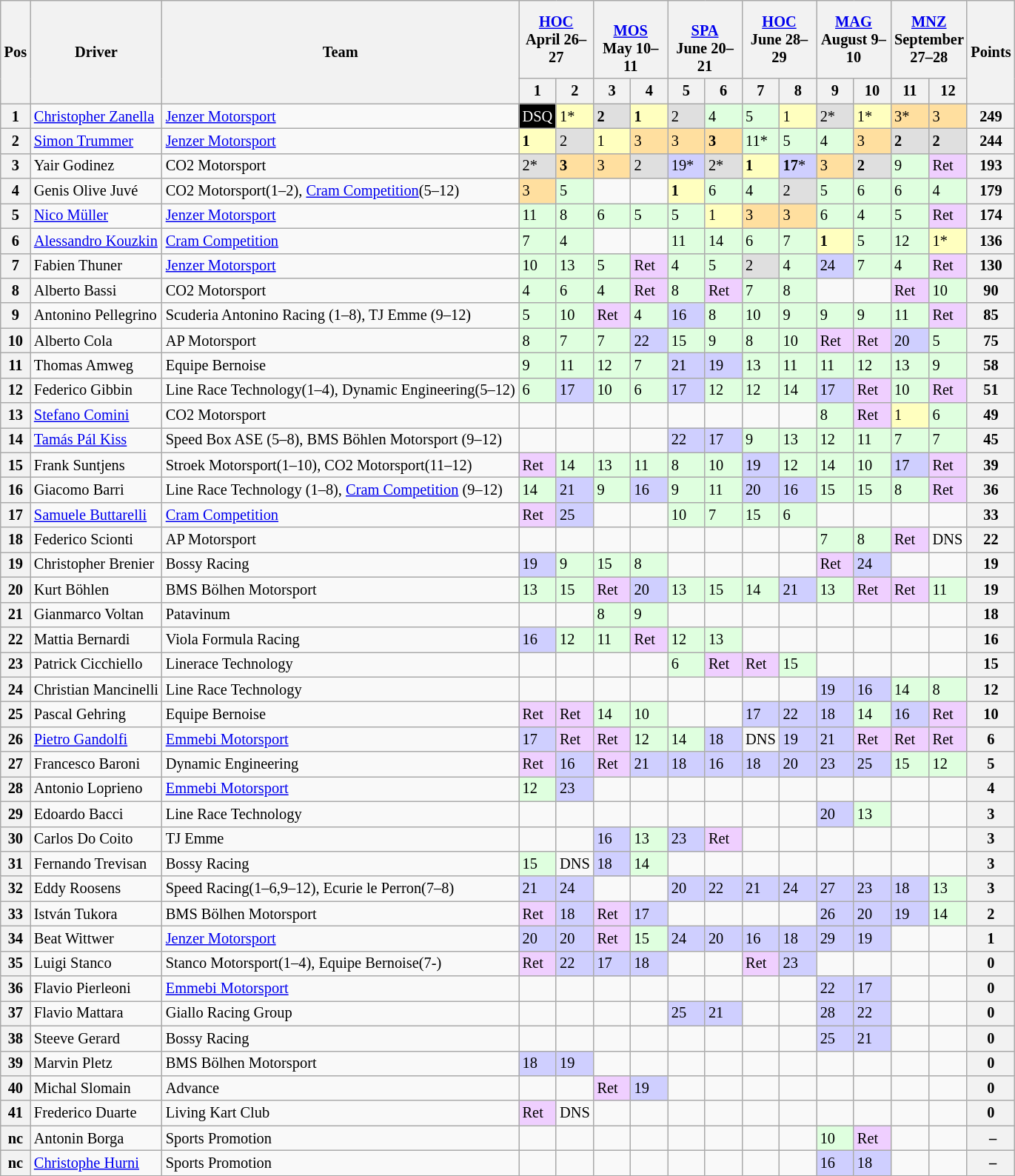<table class="wikitable" style="font-size:85%">
<tr>
<th rowspan=2>Pos</th>
<th rowspan=2>Driver</th>
<th rowspan=2>Team</th>
<th colspan=2> <a href='#'>HOC</a><br>April 26–27</th>
<th colspan=2><br><a href='#'>MOS</a><br>May 10–11</th>
<th colspan=2><br><a href='#'>SPA</a><br>June 20–21</th>
<th colspan=2> <a href='#'>HOC</a><br>June 28–29</th>
<th colspan=2> <a href='#'>MAG</a><br>August 9–10</th>
<th colspan=2> <a href='#'>MNZ</a><br>September 27–28</th>
<th rowspan=2>Points</th>
</tr>
<tr>
<th width="27">1</th>
<th width="27">2</th>
<th width="27">3</th>
<th width="27">4</th>
<th width="27">5</th>
<th width="27">6</th>
<th width="27">7</th>
<th width="27">8</th>
<th width="27">9</th>
<th width="27">10</th>
<th width="27">11</th>
<th width="27">12</th>
</tr>
<tr>
<th>1</th>
<td> <a href='#'>Christopher Zanella</a></td>
<td><a href='#'>Jenzer Motorsport</a></td>
<td style="background:#000000; color:white">DSQ</td>
<td style="background:#FFFFBF;">1*</td>
<td style="background:#DFDFDF;"><strong>2</strong></td>
<td style="background:#FFFFBF;"><strong>1</strong></td>
<td style="background:#DFDFDF;">2</td>
<td style="background:#DFFFDF;">4</td>
<td style="background:#DFFFDF;">5</td>
<td style="background:#FFFFBF;">1</td>
<td style="background:#DFDFDF;">2*</td>
<td style="background:#FFFFBF;">1*</td>
<td style="background:#FFDF9F;">3*</td>
<td style="background:#FFDF9F;">3</td>
<th>249</th>
</tr>
<tr>
<th>2</th>
<td> <a href='#'>Simon Trummer</a></td>
<td><a href='#'>Jenzer Motorsport</a></td>
<td style="background:#FFFFBF;"><strong>1</strong></td>
<td style="background:#DFDFDF;">2</td>
<td style="background:#FFFFBF;">1</td>
<td style="background:#FFDF9F;">3</td>
<td style="background:#FFDF9F;">3</td>
<td style="background:#FFDF9F;"><strong>3</strong></td>
<td style="background:#DFFFDF;">11*</td>
<td style="background:#DFFFDF;">5</td>
<td style="background:#DFFFDF;">4</td>
<td style="background:#FFDF9F;">3</td>
<td style="background:#DFDFDF;"><strong>2</strong></td>
<td style="background:#DFDFDF;"><strong>2</strong></td>
<th>244</th>
</tr>
<tr>
<th>3</th>
<td> Yair Godinez</td>
<td>CO2 Motorsport</td>
<td style="background:#DFDFDF;">2*</td>
<td style="background:#FFDF9F;"><strong>3</strong></td>
<td style="background:#FFDF9F;">3</td>
<td style="background:#DFDFDF;">2</td>
<td style="background:#CFCFFF;">19*</td>
<td style="background:#DFDFDF;">2*</td>
<td style="background:#FFFFBF;"><strong>1</strong></td>
<td style="background:#CFCFFF;"><strong>17</strong>*</td>
<td style="background:#FFDF9F;">3</td>
<td style="background:#DFDFDF;"><strong>2</strong></td>
<td style="background:#DFFFDF;">9</td>
<td style="background:#EFCFFF;">Ret</td>
<th>193</th>
</tr>
<tr>
<th>4</th>
<td> Genis Olive Juvé</td>
<td>CO2 Motorsport(1–2), <a href='#'>Cram Competition</a>(5–12)</td>
<td style="background:#FFDF9F;">3</td>
<td style="background:#DFFFDF;">5</td>
<td></td>
<td></td>
<td style="background:#FFFFBF;"><strong>1</strong></td>
<td style="background:#DFFFDF;">6</td>
<td style="background:#DFFFDF;">4</td>
<td style="background:#DFDFDF;">2</td>
<td style="background:#DFFFDF;">5</td>
<td style="background:#DFFFDF;">6</td>
<td style="background:#DFFFDF;">6</td>
<td style="background:#DFFFDF;">4</td>
<th>179</th>
</tr>
<tr>
<th>5</th>
<td> <a href='#'>Nico Müller</a></td>
<td><a href='#'>Jenzer Motorsport</a></td>
<td style="background:#DFFFDF;">11</td>
<td style="background:#DFFFDF;">8</td>
<td style="background:#DFFFDF;">6</td>
<td style="background:#DFFFDF;">5</td>
<td style="background:#DFFFDF;">5</td>
<td style="background:#FFFFBF;">1</td>
<td style="background:#FFDF9F;">3</td>
<td style="background:#FFDF9F;">3</td>
<td style="background:#DFFFDF;">6</td>
<td style="background:#DFFFDF;">4</td>
<td style="background:#DFFFDF;">5</td>
<td style="background:#EFCFFF;">Ret</td>
<th>174</th>
</tr>
<tr>
<th>6</th>
<td> <a href='#'>Alessandro Kouzkin</a></td>
<td><a href='#'>Cram Competition</a></td>
<td style="background:#DFFFDF;">7</td>
<td style="background:#DFFFDF;">4</td>
<td></td>
<td></td>
<td style="background:#DFFFDF;">11</td>
<td style="background:#DFFFDF;">14</td>
<td style="background:#DFFFDF;">6</td>
<td style="background:#DFFFDF;">7</td>
<td style="background:#FFFFBF;"><strong>1</strong></td>
<td style="background:#DFFFDF;">5</td>
<td style="background:#DFFFDF;">12</td>
<td style="background:#FFFFBF;">1*</td>
<th>136</th>
</tr>
<tr>
<th>7</th>
<td> Fabien Thuner</td>
<td><a href='#'>Jenzer Motorsport</a></td>
<td style="background:#DFFFDF;">10</td>
<td style="background:#DFFFDF;">13</td>
<td style="background:#DFFFDF;">5</td>
<td style="background:#EFCFFF;">Ret</td>
<td style="background:#DFFFDF;">4</td>
<td style="background:#DFFFDF;">5</td>
<td style="background:#DFDFDF;">2</td>
<td style="background:#DFFFDF;">4</td>
<td style="background:#CFCFFF;">24</td>
<td style="background:#DFFFDF;">7</td>
<td style="background:#DFFFDF;">4</td>
<td style="background:#EFCFFF;">Ret</td>
<th>130</th>
</tr>
<tr>
<th>8</th>
<td> Alberto Bassi</td>
<td>CO2 Motorsport</td>
<td style="background:#DFFFDF;">4</td>
<td style="background:#DFFFDF;">6</td>
<td style="background:#DFFFDF;">4</td>
<td style="background:#EFCFFF;">Ret</td>
<td style="background:#DFFFDF;">8</td>
<td style="background:#EFCFFF;">Ret</td>
<td style="background:#DFFFDF;">7</td>
<td style="background:#DFFFDF;">8</td>
<td></td>
<td></td>
<td style="background:#EFCFFF;">Ret</td>
<td style="background:#DFFFDF;">10</td>
<th>90</th>
</tr>
<tr>
<th>9</th>
<td> Antonino Pellegrino</td>
<td>Scuderia Antonino Racing (1–8), TJ Emme (9–12)</td>
<td style="background:#DFFFDF;">5</td>
<td style="background:#DFFFDF;">10</td>
<td style="background:#EFCFFF;">Ret</td>
<td style="background:#DFFFDF;">4</td>
<td style="background:#CFCFFF;">16</td>
<td style="background:#DFFFDF;">8</td>
<td style="background:#DFFFDF;">10</td>
<td style="background:#DFFFDF;">9</td>
<td style="background:#DFFFDF;">9</td>
<td style="background:#DFFFDF;">9</td>
<td style="background:#DFFFDF;">11</td>
<td style="background:#EFCFFF;">Ret</td>
<th>85</th>
</tr>
<tr>
<th>10</th>
<td> Alberto Cola</td>
<td>AP Motorsport</td>
<td style="background:#DFFFDF;">8</td>
<td style="background:#DFFFDF;">7</td>
<td style="background:#DFFFDF;">7</td>
<td style="background:#CFCFFF;">22</td>
<td style="background:#DFFFDF;">15</td>
<td style="background:#DFFFDF;">9</td>
<td style="background:#DFFFDF;">8</td>
<td style="background:#DFFFDF;">10</td>
<td style="background:#EFCFFF;">Ret</td>
<td style="background:#EFCFFF;">Ret</td>
<td style="background:#CFCFFF;">20</td>
<td style="background:#DFFFDF;">5</td>
<th>75</th>
</tr>
<tr>
<th>11</th>
<td> Thomas Amweg</td>
<td>Equipe Bernoise</td>
<td style="background:#DFFFDF;">9</td>
<td style="background:#DFFFDF;">11</td>
<td style="background:#DFFFDF;">12</td>
<td style="background:#DFFFDF;">7</td>
<td style="background:#CFCFFF;">21</td>
<td style="background:#CFCFFF;">19</td>
<td style="background:#DFFFDF;">13</td>
<td style="background:#DFFFDF;">11</td>
<td style="background:#DFFFDF;">11</td>
<td style="background:#DFFFDF;">12</td>
<td style="background:#DFFFDF;">13</td>
<td style="background:#DFFFDF;">9</td>
<th>58</th>
</tr>
<tr>
<th>12</th>
<td> Federico Gibbin</td>
<td>Line Race Technology(1–4), Dynamic Engineering(5–12)</td>
<td style="background:#DFFFDF;">6</td>
<td style="background:#CFCFFF;">17</td>
<td style="background:#DFFFDF;">10</td>
<td style="background:#DFFFDF;">6</td>
<td style="background:#CFCFFF;">17</td>
<td style="background:#DFFFDF;">12</td>
<td style="background:#DFFFDF;">12</td>
<td style="background:#DFFFDF;">14</td>
<td style="background:#CFCFFF;">17</td>
<td style="background:#EFCFFF;">Ret</td>
<td style="background:#DFFFDF;">10</td>
<td style="background:#EFCFFF;">Ret</td>
<th>51</th>
</tr>
<tr>
<th>13</th>
<td> <a href='#'>Stefano Comini</a></td>
<td>CO2 Motorsport</td>
<td></td>
<td></td>
<td></td>
<td></td>
<td></td>
<td></td>
<td></td>
<td></td>
<td style="background:#DFFFDF;">8</td>
<td style="background:#EFCFFF;">Ret</td>
<td style="background:#FFFFBF;">1</td>
<td style="background:#DFFFDF;">6</td>
<th>49</th>
</tr>
<tr>
<th>14</th>
<td> <a href='#'>Tamás Pál Kiss</a></td>
<td>Speed Box ASE (5–8), BMS Böhlen Motorsport (9–12)</td>
<td></td>
<td></td>
<td></td>
<td></td>
<td style="background:#CFCFFF;">22</td>
<td style="background:#CFCFFF;">17</td>
<td style="background:#DFFFDF;">9</td>
<td style="background:#DFFFDF;">13</td>
<td style="background:#DFFFDF;">12</td>
<td style="background:#DFFFDF;">11</td>
<td style="background:#DFFFDF;">7</td>
<td style="background:#DFFFDF;">7</td>
<th>45</th>
</tr>
<tr>
<th>15</th>
<td> Frank Suntjens</td>
<td>Stroek Motorsport(1–10), CO2 Motorsport(11–12)</td>
<td style="background:#EFCFFF;">Ret</td>
<td style="background:#DFFFDF;">14</td>
<td style="background:#DFFFDF;">13</td>
<td style="background:#DFFFDF;">11</td>
<td style="background:#DFFFDF;">8</td>
<td style="background:#DFFFDF;">10</td>
<td style="background:#CFCFFF;">19</td>
<td style="background:#DFFFDF;">12</td>
<td style="background:#DFFFDF;">14</td>
<td style="background:#DFFFDF;">10</td>
<td style="background:#CFCFFF;">17</td>
<td style="background:#EFCFFF;">Ret</td>
<th>39</th>
</tr>
<tr>
<th>16</th>
<td> Giacomo Barri</td>
<td>Line Race Technology (1–8), <a href='#'>Cram Competition</a> (9–12)</td>
<td style="background:#DFFFDF;">14</td>
<td style="background:#CFCFFF;">21</td>
<td style="background:#DFFFDF;">9</td>
<td style="background:#CFCFFF;">16</td>
<td style="background:#DFFFDF;">9</td>
<td style="background:#DFFFDF;">11</td>
<td style="background:#CFCFFF;">20</td>
<td style="background:#CFCFFF;">16</td>
<td style="background:#DFFFDF;">15</td>
<td style="background:#DFFFDF;">15</td>
<td style="background:#DFFFDF;">8</td>
<td style="background:#EFCFFF;">Ret</td>
<th>36</th>
</tr>
<tr>
<th>17</th>
<td> <a href='#'>Samuele Buttarelli</a></td>
<td><a href='#'>Cram Competition</a></td>
<td style="background:#EFCFFF;">Ret</td>
<td style="background:#CFCFFF;">25</td>
<td></td>
<td></td>
<td style="background:#DFFFDF;">10</td>
<td style="background:#DFFFDF;">7</td>
<td style="background:#DFFFDF;">15</td>
<td style="background:#DFFFDF;">6</td>
<td></td>
<td></td>
<td></td>
<td></td>
<th>33</th>
</tr>
<tr>
<th>18</th>
<td> Federico Scionti</td>
<td>AP Motorsport</td>
<td></td>
<td></td>
<td></td>
<td></td>
<td></td>
<td></td>
<td></td>
<td></td>
<td style="background:#DFFFDF;">7</td>
<td style="background:#DFFFDF;">8</td>
<td style="background:#EFCFFF;">Ret</td>
<td>DNS</td>
<th>22</th>
</tr>
<tr>
<th>19</th>
<td> Christopher Brenier</td>
<td>Bossy Racing</td>
<td style="background:#CFCFFF;">19</td>
<td style="background:#DFFFDF;">9</td>
<td style="background:#DFFFDF;">15</td>
<td style="background:#DFFFDF;">8</td>
<td></td>
<td></td>
<td></td>
<td></td>
<td style="background:#EFCFFF;">Ret</td>
<td style="background:#CFCFFF;">24</td>
<td></td>
<td></td>
<th>19</th>
</tr>
<tr>
<th>20</th>
<td> Kurt Böhlen</td>
<td>BMS Bölhen Motorsport</td>
<td style="background:#DFFFDF;">13</td>
<td style="background:#DFFFDF;">15</td>
<td style="background:#EFCFFF;">Ret</td>
<td style="background:#CFCFFF;">20</td>
<td style="background:#DFFFDF;">13</td>
<td style="background:#DFFFDF;">15</td>
<td style="background:#DFFFDF;">14</td>
<td style="background:#CFCFFF;">21</td>
<td style="background:#DFFFDF;">13</td>
<td style="background:#EFCFFF;">Ret</td>
<td style="background:#EFCFFF;">Ret</td>
<td style="background:#DFFFDF;">11</td>
<th>19</th>
</tr>
<tr>
<th>21</th>
<td> Gianmarco Voltan</td>
<td>Patavinum</td>
<td></td>
<td></td>
<td style="background:#DFFFDF;">8</td>
<td style="background:#DFFFDF;">9</td>
<td></td>
<td></td>
<td></td>
<td></td>
<td></td>
<td></td>
<td></td>
<td></td>
<th>18</th>
</tr>
<tr>
<th>22</th>
<td> Mattia Bernardi</td>
<td>Viola Formula Racing</td>
<td style="background:#CFCFFF;">16</td>
<td style="background:#DFFFDF;">12</td>
<td style="background:#DFFFDF;">11</td>
<td style="background:#EFCFFF;">Ret</td>
<td style="background:#DFFFDF;">12</td>
<td style="background:#DFFFDF;">13</td>
<td></td>
<td></td>
<td></td>
<td></td>
<td></td>
<td></td>
<th>16</th>
</tr>
<tr>
<th>23</th>
<td> Patrick Cicchiello</td>
<td>Linerace Technology</td>
<td></td>
<td></td>
<td></td>
<td></td>
<td style="background:#DFFFDF;">6</td>
<td style="background:#EFCFFF;">Ret</td>
<td style="background:#EFCFFF;">Ret</td>
<td style="background:#DFFFDF;">15</td>
<td></td>
<td></td>
<td></td>
<td></td>
<th>15</th>
</tr>
<tr>
<th>24</th>
<td> Christian Mancinelli</td>
<td>Line Race Technology</td>
<td></td>
<td></td>
<td></td>
<td></td>
<td></td>
<td></td>
<td></td>
<td></td>
<td style="background:#CFCFFF;">19</td>
<td style="background:#CFCFFF;">16</td>
<td style="background:#DFFFDF;">14</td>
<td style="background:#DFFFDF;">8</td>
<th>12</th>
</tr>
<tr>
<th>25</th>
<td> Pascal Gehring</td>
<td>Equipe Bernoise</td>
<td style="background:#EFCFFF;">Ret</td>
<td style="background:#EFCFFF;">Ret</td>
<td style="background:#DFFFDF;">14</td>
<td style="background:#DFFFDF;">10</td>
<td></td>
<td></td>
<td style="background:#CFCFFF;">17</td>
<td style="background:#CFCFFF;">22</td>
<td style="background:#CFCFFF;">18</td>
<td style="background:#DFFFDF;">14</td>
<td style="background:#CFCFFF;">16</td>
<td style="background:#EFCFFF;">Ret</td>
<th>10</th>
</tr>
<tr>
<th>26</th>
<td> <a href='#'>Pietro Gandolfi</a></td>
<td><a href='#'>Emmebi Motorsport</a></td>
<td style="background:#CFCFFF;">17</td>
<td style="background:#EFCFFF;">Ret</td>
<td style="background:#EFCFFF;">Ret</td>
<td style="background:#DFFFDF;">12</td>
<td style="background:#DFFFDF;">14</td>
<td style="background:#CFCFFF;">18</td>
<td>DNS</td>
<td style="background:#CFCFFF;">19</td>
<td style="background:#CFCFFF;">21</td>
<td style="background:#EFCFFF;">Ret</td>
<td style="background:#EFCFFF;">Ret</td>
<td style="background:#EFCFFF;">Ret</td>
<th>6</th>
</tr>
<tr>
<th>27</th>
<td> Francesco Baroni</td>
<td>Dynamic Engineering</td>
<td style="background:#EFCFFF;">Ret</td>
<td style="background:#CFCFFF;">16</td>
<td style="background:#EFCFFF;">Ret</td>
<td style="background:#CFCFFF;">21</td>
<td style="background:#CFCFFF;">18</td>
<td style="background:#CFCFFF;">16</td>
<td style="background:#CFCFFF;">18</td>
<td style="background:#CFCFFF;">20</td>
<td style="background:#CFCFFF;">23</td>
<td style="background:#CFCFFF;">25</td>
<td style="background:#DFFFDF;">15</td>
<td style="background:#DFFFDF;">12</td>
<th>5</th>
</tr>
<tr>
<th>28</th>
<td> Antonio Loprieno</td>
<td><a href='#'>Emmebi Motorsport</a></td>
<td style="background:#DFFFDF;">12</td>
<td style="background:#CFCFFF;">23</td>
<td></td>
<td></td>
<td></td>
<td></td>
<td></td>
<td></td>
<td></td>
<td></td>
<td></td>
<td></td>
<th>4</th>
</tr>
<tr>
<th>29</th>
<td> Edoardo Bacci</td>
<td>Line Race Technology</td>
<td></td>
<td></td>
<td></td>
<td></td>
<td></td>
<td></td>
<td></td>
<td></td>
<td style="background:#CFCFFF;">20</td>
<td style="background:#DFFFDF;">13</td>
<td></td>
<td></td>
<th>3</th>
</tr>
<tr>
<th>30</th>
<td> Carlos Do Coito</td>
<td>TJ Emme</td>
<td></td>
<td></td>
<td style="background:#CFCFFF;">16</td>
<td style="background:#DFFFDF;">13</td>
<td style="background:#CFCFFF;">23</td>
<td style="background:#EFCFFF;">Ret</td>
<td></td>
<td></td>
<td></td>
<td></td>
<td></td>
<td></td>
<th>3</th>
</tr>
<tr>
<th>31</th>
<td> Fernando Trevisan</td>
<td>Bossy Racing</td>
<td style="background:#DFFFDF;">15</td>
<td>DNS</td>
<td style="background:#CFCFFF;">18</td>
<td style="background:#DFFFDF;">14</td>
<td></td>
<td></td>
<td></td>
<td></td>
<td></td>
<td></td>
<td></td>
<td></td>
<th>3</th>
</tr>
<tr>
<th>32</th>
<td> Eddy Roosens</td>
<td>Speed Racing(1–6,9–12), Ecurie le Perron(7–8)</td>
<td style="background:#CFCFFF;">21</td>
<td style="background:#CFCFFF;">24</td>
<td></td>
<td></td>
<td style="background:#CFCFFF;">20</td>
<td style="background:#CFCFFF;">22</td>
<td style="background:#CFCFFF;">21</td>
<td style="background:#CFCFFF;">24</td>
<td style="background:#CFCFFF;">27</td>
<td style="background:#CFCFFF;">23</td>
<td style="background:#CFCFFF;">18</td>
<td style="background:#DFFFDF;">13</td>
<th>3</th>
</tr>
<tr>
<th>33</th>
<td> István Tukora</td>
<td>BMS Bölhen Motorsport</td>
<td style="background:#EFCFFF;">Ret</td>
<td style="background:#CFCFFF;">18</td>
<td style="background:#EFCFFF;">Ret</td>
<td style="background:#CFCFFF;">17</td>
<td></td>
<td></td>
<td></td>
<td></td>
<td style="background:#CFCFFF;">26</td>
<td style="background:#CFCFFF;">20</td>
<td style="background:#CFCFFF;">19</td>
<td style="background:#DFFFDF;">14</td>
<th>2</th>
</tr>
<tr>
<th>34</th>
<td> Beat Wittwer</td>
<td><a href='#'>Jenzer Motorsport</a></td>
<td style="background:#CFCFFF;">20</td>
<td style="background:#CFCFFF;">20</td>
<td style="background:#EFCFFF;">Ret</td>
<td style="background:#DFFFDF;">15</td>
<td style="background:#CFCFFF;">24</td>
<td style="background:#CFCFFF;">20</td>
<td style="background:#CFCFFF;">16</td>
<td style="background:#CFCFFF;">18</td>
<td style="background:#CFCFFF;">29</td>
<td style="background:#CFCFFF;">19</td>
<td></td>
<td></td>
<th>1</th>
</tr>
<tr>
<th>35</th>
<td> Luigi Stanco</td>
<td>Stanco Motorsport(1–4), Equipe Bernoise(7-)</td>
<td style="background:#EFCFFF;">Ret</td>
<td style="background:#CFCFFF;">22</td>
<td style="background:#CFCFFF;">17</td>
<td style="background:#CFCFFF;">18</td>
<td></td>
<td></td>
<td style="background:#EFCFFF;">Ret</td>
<td style="background:#CFCFFF;">23</td>
<td></td>
<td></td>
<td></td>
<td></td>
<th>0</th>
</tr>
<tr>
<th>36</th>
<td> Flavio Pierleoni</td>
<td><a href='#'>Emmebi Motorsport</a></td>
<td></td>
<td></td>
<td></td>
<td></td>
<td></td>
<td></td>
<td></td>
<td></td>
<td style="background:#CFCFFF;">22</td>
<td style="background:#CFCFFF;">17</td>
<td></td>
<td></td>
<th>0</th>
</tr>
<tr>
<th>37</th>
<td> Flavio Mattara</td>
<td>Giallo Racing Group</td>
<td></td>
<td></td>
<td></td>
<td></td>
<td style="background:#CFCFFF;">25</td>
<td style="background:#CFCFFF;">21</td>
<td></td>
<td></td>
<td style="background:#CFCFFF;">28</td>
<td style="background:#CFCFFF;">22</td>
<td></td>
<td></td>
<th>0</th>
</tr>
<tr>
<th>38</th>
<td> Steeve Gerard</td>
<td>Bossy Racing</td>
<td></td>
<td></td>
<td></td>
<td></td>
<td></td>
<td></td>
<td></td>
<td></td>
<td style="background:#CFCFFF;">25</td>
<td style="background:#CFCFFF;">21</td>
<td></td>
<td></td>
<th>0</th>
</tr>
<tr>
<th>39</th>
<td> Marvin Pletz</td>
<td>BMS Bölhen Motorsport</td>
<td style="background:#CFCFFF;">18</td>
<td style="background:#CFCFFF;">19</td>
<td></td>
<td></td>
<td></td>
<td></td>
<td></td>
<td></td>
<td></td>
<td></td>
<td></td>
<td></td>
<th>0</th>
</tr>
<tr>
<th>40</th>
<td> Michal Slomain</td>
<td>Advance</td>
<td></td>
<td></td>
<td style="background:#EFCFFF;">Ret</td>
<td style="background:#CFCFFF;">19</td>
<td></td>
<td></td>
<td></td>
<td></td>
<td></td>
<td></td>
<td></td>
<td></td>
<th>0</th>
</tr>
<tr>
<th>41</th>
<td> Frederico Duarte</td>
<td>Living Kart Club</td>
<td style="background:#EFCFFF;">Ret</td>
<td>DNS</td>
<td></td>
<td></td>
<td></td>
<td></td>
<td></td>
<td></td>
<td></td>
<td></td>
<td></td>
<td></td>
<th>0</th>
</tr>
<tr>
<th>nc</th>
<td> Antonin Borga</td>
<td>Sports Promotion</td>
<td></td>
<td></td>
<td></td>
<td></td>
<td></td>
<td></td>
<td></td>
<td></td>
<td style="background:#DFFFDF;">10</td>
<td style="background:#EFCFFF;">Ret</td>
<td></td>
<td></td>
<th> –</th>
</tr>
<tr>
<th>nc</th>
<td> <a href='#'>Christophe Hurni</a></td>
<td>Sports Promotion</td>
<td></td>
<td></td>
<td></td>
<td></td>
<td></td>
<td></td>
<td></td>
<td></td>
<td style="background:#CFCFFF;">16</td>
<td style="background:#CFCFFF;">18</td>
<td></td>
<td></td>
<th> –</th>
</tr>
</table>
